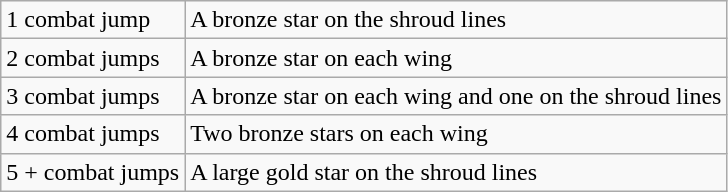<table class="wikitable">
<tr>
<td>1 combat jump</td>
<td>A bronze star on the shroud lines</td>
</tr>
<tr>
<td>2 combat jumps</td>
<td>A bronze star on each wing</td>
</tr>
<tr>
<td>3 combat jumps</td>
<td>A bronze star on each wing and one on the shroud lines</td>
</tr>
<tr>
<td>4 combat jumps</td>
<td>Two bronze stars on each wing</td>
</tr>
<tr>
<td>5 + combat jumps</td>
<td>A large gold star on the shroud lines</td>
</tr>
</table>
